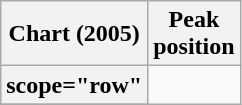<table class="wikitable plainrowheaders">
<tr>
<th scope="col">Chart (2005)</th>
<th>Peak<br>position</th>
</tr>
<tr>
<th>scope="row" </th>
</tr>
<tr>
</tr>
</table>
